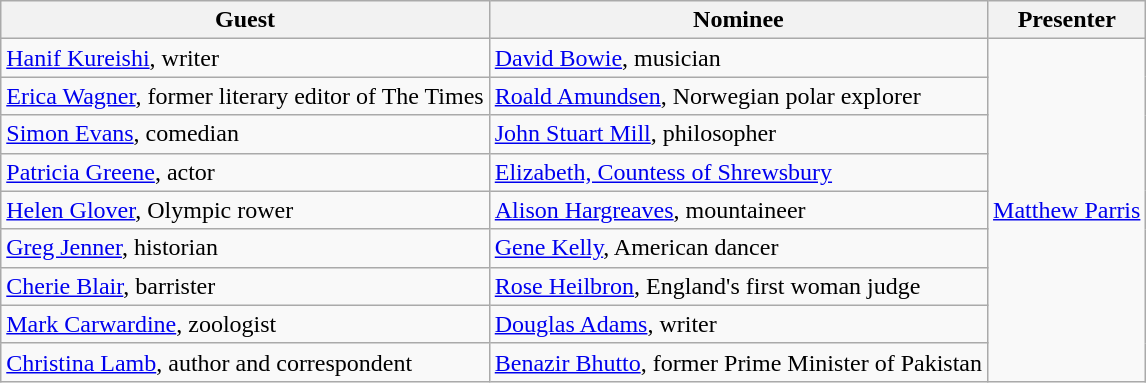<table class="wikitable">
<tr>
<th>Guest</th>
<th>Nominee</th>
<th>Presenter</th>
</tr>
<tr>
<td><a href='#'>Hanif Kureishi</a>,  writer</td>
<td><a href='#'>David Bowie</a>, musician</td>
<td rowspan="12"><a href='#'>Matthew Parris</a></td>
</tr>
<tr>
<td><a href='#'>Erica Wagner</a>, former literary editor of The Times</td>
<td><a href='#'>Roald Amundsen</a>, Norwegian polar explorer</td>
</tr>
<tr>
<td><a href='#'>Simon Evans</a>, comedian</td>
<td><a href='#'>John Stuart Mill</a>, philosopher</td>
</tr>
<tr>
<td><a href='#'>Patricia Greene</a>, actor</td>
<td><a href='#'>Elizabeth, Countess of Shrewsbury</a></td>
</tr>
<tr>
<td><a href='#'>Helen Glover</a>, Olympic rower</td>
<td><a href='#'>Alison Hargreaves</a>, mountaineer</td>
</tr>
<tr>
<td><a href='#'>Greg Jenner</a>, historian</td>
<td><a href='#'>Gene Kelly</a>, American dancer</td>
</tr>
<tr>
<td><a href='#'>Cherie Blair</a>, barrister</td>
<td><a href='#'>Rose Heilbron</a>, England's first woman judge</td>
</tr>
<tr>
<td><a href='#'>Mark Carwardine</a>, zoologist</td>
<td><a href='#'>Douglas Adams</a>, writer</td>
</tr>
<tr>
<td><a href='#'>Christina Lamb</a>, author and correspondent</td>
<td><a href='#'>Benazir Bhutto</a>, former Prime Minister of Pakistan</td>
</tr>
</table>
